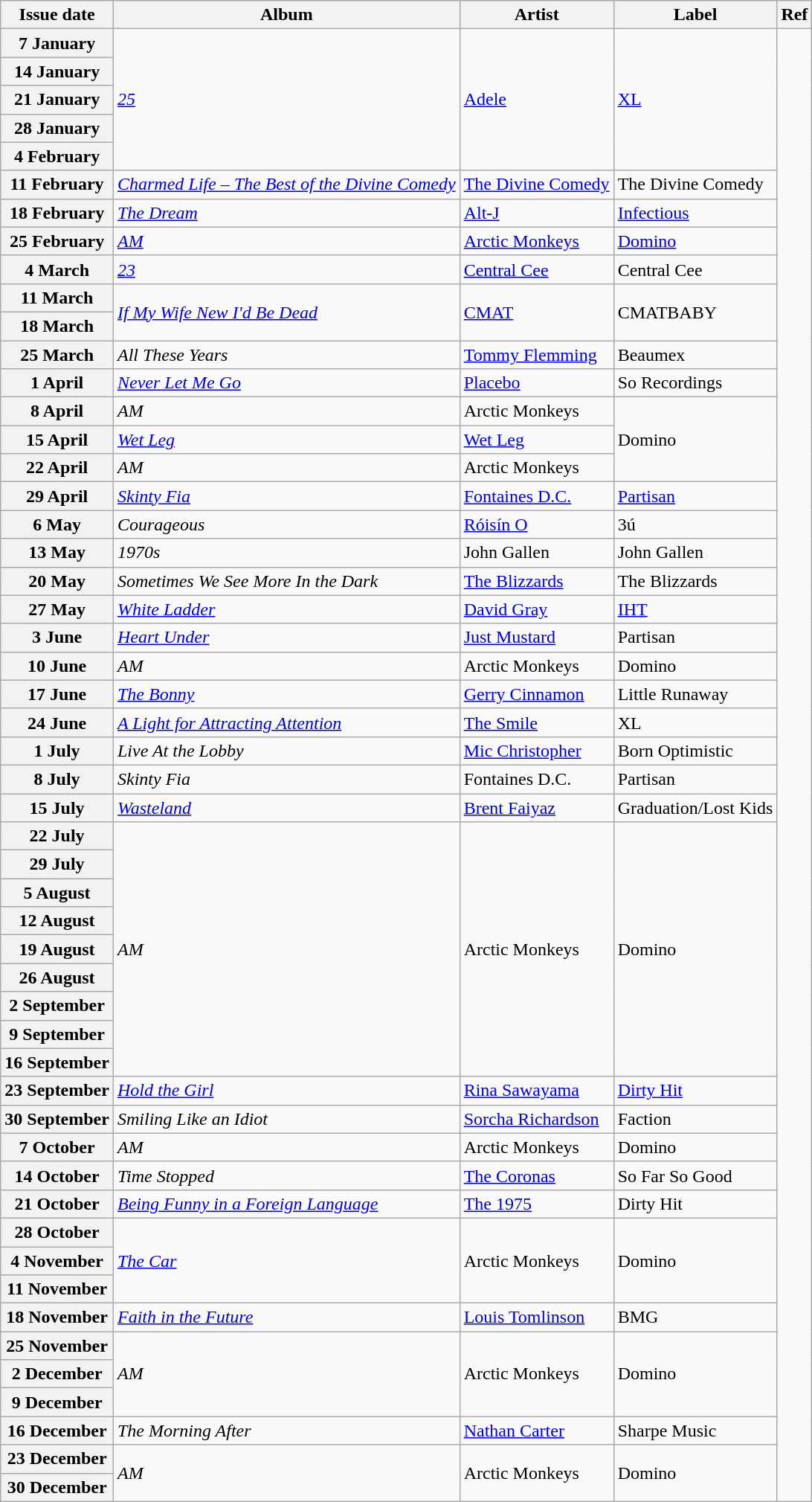<table class="wikitable plainrowheaders" style="text-align:left">
<tr>
<th scope="col">Issue date</th>
<th scope="col">Album</th>
<th scope="col">Artist</th>
<th scope="col">Label</th>
<th scope="col">Ref</th>
</tr>
<tr>
<th scope="row">7 January</th>
<td rowspan=5><em><a href='#'>25</a></em></td>
<td rowspan=5><a href='#'>Adele</a></td>
<td rowspan=5><a href='#'>XL</a></td>
<td rowspan="52"></td>
</tr>
<tr>
<th scope="row">14 January</th>
</tr>
<tr>
<th scope="row">21 January</th>
</tr>
<tr>
<th scope="row">28 January</th>
</tr>
<tr>
<th scope="row">4 February</th>
</tr>
<tr>
<th scope="row">11 February</th>
<td><em><a href='#'>Charmed Life – The Best of the Divine Comedy</a></em></td>
<td><a href='#'>The Divine Comedy</a></td>
<td>The Divine Comedy</td>
</tr>
<tr>
<th scope="row">18 February</th>
<td><em><a href='#'>The Dream</a></em></td>
<td><a href='#'>Alt-J</a></td>
<td><a href='#'>Infectious</a></td>
</tr>
<tr>
<th scope="row">25 February</th>
<td><em><a href='#'>AM</a></em></td>
<td><a href='#'>Arctic Monkeys</a></td>
<td><a href='#'>Domino</a></td>
</tr>
<tr>
<th scope="row">4 March</th>
<td><em><a href='#'>23</a></em></td>
<td><a href='#'>Central Cee</a></td>
<td>Central Cee</td>
</tr>
<tr>
<th scope="row">11 March</th>
<td rowspan=2><em><a href='#'>If My Wife New I'd Be Dead</a></em></td>
<td rowspan=2><a href='#'>CMAT</a></td>
<td rowspan=2>CMATBABY</td>
</tr>
<tr>
<th scope="row">18 March</th>
</tr>
<tr>
<th scope="row">25 March</th>
<td><em>All These Years</em></td>
<td><a href='#'>Tommy Flemming</a></td>
<td>Beaumex</td>
</tr>
<tr>
<th scope="row">1 April</th>
<td><em><a href='#'>Never Let Me Go</a></em></td>
<td><a href='#'>Placebo</a></td>
<td>So Recordings</td>
</tr>
<tr>
<th scope="row">8 April</th>
<td><em>AM</em></td>
<td>Arctic Monkeys</td>
<td rowspan=3>Domino</td>
</tr>
<tr>
<th scope="row">15 April</th>
<td><em><a href='#'>Wet Leg</a></em></td>
<td><a href='#'>Wet Leg</a></td>
</tr>
<tr>
<th scope="row">22 April</th>
<td><em>AM</em></td>
<td>Arctic Monkeys</td>
</tr>
<tr>
<th scope="row">29 April</th>
<td><em><a href='#'>Skinty Fia</a></em></td>
<td><a href='#'>Fontaines D.C.</a></td>
<td><a href='#'>Partisan</a></td>
</tr>
<tr>
<th scope="row">6 May</th>
<td><em>Courageous</em></td>
<td><a href='#'>Róisín O</a></td>
<td>3ú</td>
</tr>
<tr>
<th scope="row">13 May</th>
<td><em>1970s</em></td>
<td>John Gallen</td>
<td>John Gallen</td>
</tr>
<tr>
<th scope="row">20 May</th>
<td><em>Sometimes We See More In the Dark</em></td>
<td><a href='#'>The Blizzards</a></td>
<td>The Blizzards</td>
</tr>
<tr>
<th scope="row">27 May</th>
<td><em><a href='#'>White Ladder</a></em></td>
<td><a href='#'>David Gray</a></td>
<td><a href='#'>IHT</a></td>
</tr>
<tr>
<th scope="row">3 June</th>
<td><em><a href='#'>Heart Under</a></em></td>
<td><a href='#'>Just Mustard</a></td>
<td>Partisan</td>
</tr>
<tr>
<th scope="row">10 June</th>
<td><em>AM</em></td>
<td>Arctic Monkeys</td>
<td>Domino</td>
</tr>
<tr>
<th scope="row">17 June</th>
<td><em><a href='#'>The Bonny</a></em></td>
<td><a href='#'>Gerry Cinnamon</a></td>
<td>Little Runaway</td>
</tr>
<tr>
<th scope="row">24 June</th>
<td><em><a href='#'>A Light for Attracting Attention</a></em></td>
<td><a href='#'>The Smile</a></td>
<td>XL</td>
</tr>
<tr>
<th scope="row">1 July</th>
<td><em>Live At the Lobby</em></td>
<td><a href='#'>Mic Christopher</a></td>
<td>Born Optimistic</td>
</tr>
<tr>
<th scope="row">8 July</th>
<td><em>Skinty Fia</em></td>
<td>Fontaines D.C.</td>
<td>Partisan</td>
</tr>
<tr>
<th scope="row">15 July</th>
<td><em><a href='#'>Wasteland</a></em></td>
<td><a href='#'>Brent Faiyaz</a></td>
<td>Graduation/Lost Kids</td>
</tr>
<tr>
<th scope="row">22 July</th>
<td rowspan=9><em>AM</em></td>
<td rowspan=9>Arctic Monkeys</td>
<td rowspan=9>Domino</td>
</tr>
<tr>
<th scope="row">29 July</th>
</tr>
<tr>
<th scope="row">5 August</th>
</tr>
<tr>
<th scope="row">12 August</th>
</tr>
<tr>
<th scope="row">19 August</th>
</tr>
<tr>
<th scope="row">26 August</th>
</tr>
<tr>
<th scope="row">2 September</th>
</tr>
<tr>
<th scope="row">9 September</th>
</tr>
<tr>
<th scope="row">16 September</th>
</tr>
<tr>
<th scope="row">23 September</th>
<td><em><a href='#'>Hold the Girl</a></em></td>
<td><a href='#'>Rina Sawayama</a></td>
<td><a href='#'>Dirty Hit</a></td>
</tr>
<tr>
<th scope="row">30 September</th>
<td><em>Smiling Like an Idiot</em></td>
<td><a href='#'>Sorcha Richardson</a></td>
<td>Faction</td>
</tr>
<tr>
<th scope="row">7 October</th>
<td><em>AM</em></td>
<td>Arctic Monkeys</td>
<td>Domino</td>
</tr>
<tr>
<th scope="row">14 October</th>
<td><em>Time Stopped</em></td>
<td><a href='#'>The Coronas</a></td>
<td>So Far So Good</td>
</tr>
<tr>
<th scope="row">21 October</th>
<td><em><a href='#'>Being Funny in a Foreign Language</a></em></td>
<td><a href='#'>The 1975</a></td>
<td>Dirty Hit</td>
</tr>
<tr>
<th scope="row">28 October</th>
<td rowspan=3><em><a href='#'>The Car</a></em></td>
<td rowspan=3>Arctic Monkeys</td>
<td rowspan=3>Domino</td>
</tr>
<tr>
<th scope="row">4 November</th>
</tr>
<tr>
<th scope="row">11 November</th>
</tr>
<tr>
<th scope="row">18 November</th>
<td><em><a href='#'>Faith in the Future</a></em></td>
<td><a href='#'>Louis Tomlinson</a></td>
<td>BMG</td>
</tr>
<tr>
<th scope="row">25 November</th>
<td rowspan=3><em>AM</em></td>
<td rowspan=3>Arctic Monkeys</td>
<td rowspan=3>Domino</td>
</tr>
<tr>
<th scope="row">2 December</th>
</tr>
<tr>
<th scope="row">9 December</th>
</tr>
<tr>
<th scope="row">16 December</th>
<td><em>The Morning After</em></td>
<td><a href='#'>Nathan Carter</a></td>
<td>Sharpe Music</td>
</tr>
<tr>
<th scope="row">23 December</th>
<td rowspan=2><em>AM</em></td>
<td rowspan=2>Arctic Monkeys</td>
<td rowspan=2>Domino</td>
</tr>
<tr>
<th scope="row">30 December</th>
</tr>
</table>
